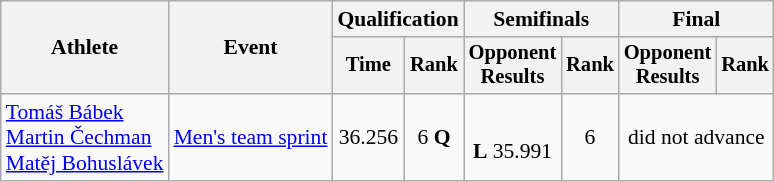<table class="wikitable" style="font-size:90%">
<tr>
<th rowspan=2>Athlete</th>
<th rowspan=2>Event</th>
<th colspan=2>Qualification</th>
<th colspan=2>Semifinals</th>
<th colspan=2>Final</th>
</tr>
<tr style="font-size:95%">
<th>Time</th>
<th>Rank</th>
<th>Opponent<br>Results</th>
<th>Rank</th>
<th>Opponent<br>Results</th>
<th>Rank</th>
</tr>
<tr align=center>
<td align=left><a href='#'>Tomáš Bábek</a><br><a href='#'>Martin Čechman</a><br><a href='#'>Matěj Bohuslávek</a></td>
<td align=left><a href='#'>Men's team sprint</a></td>
<td>36.256</td>
<td>6 <strong>Q</strong></td>
<td><br><strong>L</strong> 35.991</td>
<td>6</td>
<td colspan=2>did not advance</td>
</tr>
</table>
